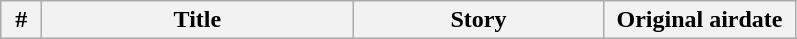<table class="wikitable plainrowheaders">
<tr>
<th width="20">#</th>
<th width="200">Title</th>
<th width="160">Story</th>
<th width="120">Original airdate<br>

</th>
</tr>
</table>
